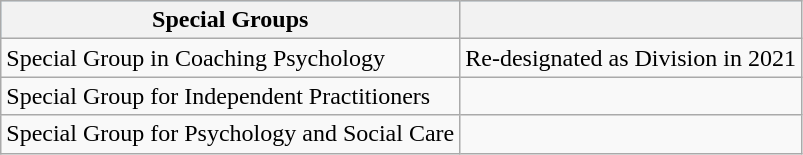<table class="wikitable">
<tr style="background:#adf;">
<th>Special Groups</th>
<th></th>
</tr>
<tr>
<td>Special Group in Coaching Psychology</td>
<td>Re-designated as Division in 2021</td>
</tr>
<tr>
<td>Special Group for Independent Practitioners</td>
<td></td>
</tr>
<tr>
<td>Special Group for Psychology and Social Care</td>
<td></td>
</tr>
</table>
